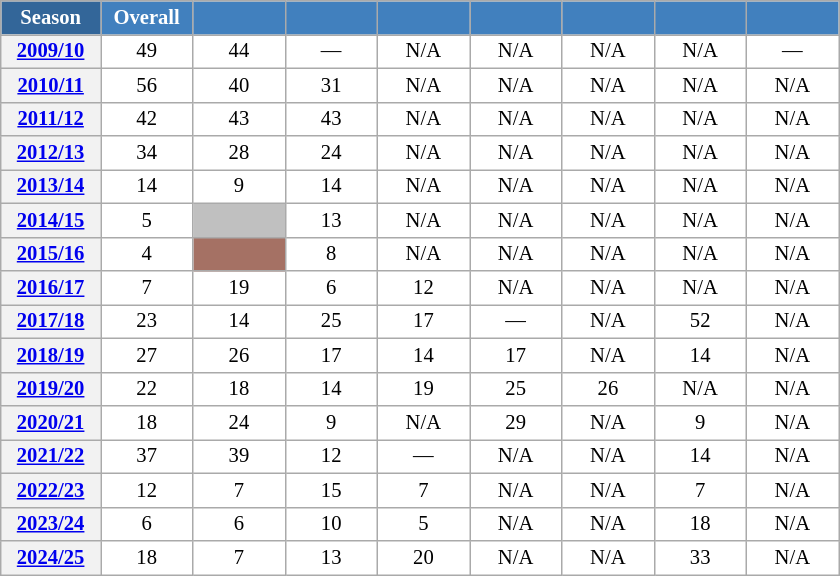<table class="wikitable" style="font-size:86%; text-align:center; border:grey solid 1px; border-collapse:collapse; background:#ffffff;">
<tr>
<th style="background-color:#369; color:white; width:60px;"> Season </th>
<th style="background-color:#4180be; color:white; width:55px;">Overall</th>
<th style="background-color:#4180be; color:white; width:55px;"></th>
<th style="background-color:#4180be; color:white; width:55px;"></th>
<th style="background-color:#4180be; color:white; width:55px;"></th>
<th style="background-color:#4180be; color:white; width:55px;"></th>
<th style="background-color:#4180be; color:white; width:55px;"></th>
<th style="background-color:#4180be; color:white; width:55px;"></th>
<th style="background-color:#4180be; color:white; width:55px;"></th>
</tr>
<tr>
<th scope=row align=center><a href='#'>2009/10</a></th>
<td align=center>49</td>
<td align=center>44</td>
<td align=center>—</td>
<td align=center>N/A</td>
<td align=center>N/A</td>
<td align=center>N/A</td>
<td align=center>N/A</td>
<td align=center>—</td>
</tr>
<tr>
<th scope=row align=center><a href='#'>2010/11</a></th>
<td align=center>56</td>
<td align=center>40</td>
<td align=center>31</td>
<td align=center>N/A</td>
<td align=center>N/A</td>
<td align=center>N/A</td>
<td align=center>N/A</td>
<td align=center>N/A</td>
</tr>
<tr>
<th scope=row align=center><a href='#'>2011/12</a></th>
<td align=center>42</td>
<td align=center>43</td>
<td align=center>43</td>
<td align=center>N/A</td>
<td align=center>N/A</td>
<td align=center>N/A</td>
<td align=center>N/A</td>
<td align=center>N/A</td>
</tr>
<tr>
<th scope=row align=center><a href='#'>2012/13</a></th>
<td align=center>34</td>
<td align=center>28</td>
<td align=center>24</td>
<td align=center>N/A</td>
<td align=center>N/A</td>
<td align=center>N/A</td>
<td align=center>N/A</td>
<td align=center>N/A</td>
</tr>
<tr>
<th scope=row align=center><a href='#'>2013/14</a></th>
<td align=center>14</td>
<td align=center>9</td>
<td align=center>14</td>
<td align=center>N/A</td>
<td align=center>N/A</td>
<td align=center>N/A</td>
<td align=center>N/A</td>
<td align=center>N/A</td>
</tr>
<tr>
<th scope=row align=center><a href='#'>2014/15</a></th>
<td align=center>5</td>
<td align=center bgcolor=silver></td>
<td align=center>13</td>
<td align=center>N/A</td>
<td align=center>N/A</td>
<td align=center>N/A</td>
<td align=center>N/A</td>
<td align=center>N/A</td>
</tr>
<tr>
<th scope=row align=center><a href='#'>2015/16</a></th>
<td align=center>4</td>
<td align=center bgcolor=#A57164></td>
<td align=center>8</td>
<td align=center>N/A</td>
<td align=center>N/A</td>
<td align=center>N/A</td>
<td align=center>N/A</td>
<td align=center>N/A</td>
</tr>
<tr>
<th scope=row align=center><a href='#'>2016/17</a></th>
<td align=center>7</td>
<td align=center>19</td>
<td align=center>6</td>
<td align=center>12</td>
<td align=center>N/A</td>
<td align=center>N/A</td>
<td align=center>N/A</td>
<td align=center>N/A</td>
</tr>
<tr>
<th scope=row align=center><a href='#'>2017/18</a></th>
<td align=center>23</td>
<td align=center>14</td>
<td align=center>25</td>
<td align=center>17</td>
<td align=center>—</td>
<td align=center>N/A</td>
<td align=center>52</td>
<td align=center>N/A</td>
</tr>
<tr>
<th scope=row align=center><a href='#'>2018/19</a></th>
<td align=center>27</td>
<td align=center>26</td>
<td align=center>17</td>
<td align=center>14</td>
<td align=center>17</td>
<td align=center>N/A</td>
<td align=center>14</td>
<td align=center>N/A</td>
</tr>
<tr>
<th scope=row align=center><a href='#'>2019/20</a></th>
<td align=center>22</td>
<td align=center>18</td>
<td align=center>14</td>
<td align=center>19</td>
<td align=center>25</td>
<td align=center>26</td>
<td align=center>N/A</td>
<td align=center>N/A</td>
</tr>
<tr>
<th scope=row align=center><a href='#'>2020/21</a></th>
<td align=center>18</td>
<td align=center>24</td>
<td align=center>9</td>
<td align=center>N/A</td>
<td align=center>29</td>
<td align=center>N/A</td>
<td align=center>9</td>
<td align=center>N/A</td>
</tr>
<tr>
<th scope=row align=center><a href='#'>2021/22</a></th>
<td align=center>37</td>
<td align=center>39</td>
<td align=center>12</td>
<td align=center>—</td>
<td align=center>N/A</td>
<td align=center>N/A</td>
<td align=center>14</td>
<td align=center>N/A</td>
</tr>
<tr>
<th scope=row align=center><a href='#'>2022/23</a></th>
<td align=center>12</td>
<td align=center>7</td>
<td align=center>15</td>
<td align=center>7</td>
<td align=center>N/A</td>
<td align=center>N/A</td>
<td align=center>7</td>
<td align=center>N/A</td>
</tr>
<tr>
<th scope=row align=center><a href='#'>2023/24</a></th>
<td align=center>6</td>
<td align=center>6</td>
<td align=center>10</td>
<td align=center>5</td>
<td align=center>N/A</td>
<td align=center>N/A</td>
<td align=center>18</td>
<td align=center>N/A</td>
</tr>
<tr>
<th scope=row align=center><a href='#'>2024/25</a></th>
<td align=center>18</td>
<td align=center>7</td>
<td align=center>13</td>
<td align=center>20</td>
<td align=center>N/A</td>
<td align=center>N/A</td>
<td align=center>33</td>
<td align=center>N/A</td>
</tr>
</table>
